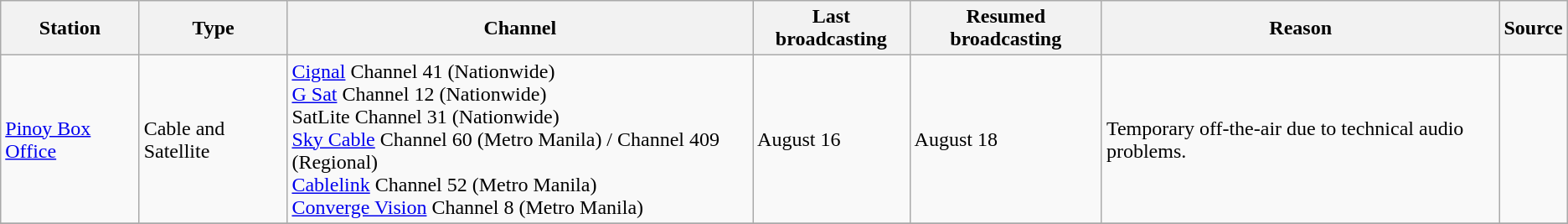<table class="wikitable">
<tr>
<th>Station</th>
<th>Type</th>
<th>Channel</th>
<th>Last broadcasting</th>
<th>Resumed broadcasting</th>
<th>Reason</th>
<th>Source</th>
</tr>
<tr>
<td><a href='#'>Pinoy Box Office</a></td>
<td>Cable and Satellite</td>
<td><a href='#'>Cignal</a> Channel 41 (Nationwide)<br><a href='#'>G Sat</a> Channel 12 (Nationwide)<br>SatLite Channel 31 (Nationwide)<br><a href='#'>Sky Cable</a> Channel 60 (Metro Manila) / Channel 409 (Regional)<br><a href='#'>Cablelink</a> Channel 52 (Metro Manila)<br><a href='#'>Converge Vision</a> Channel 8 (Metro Manila)</td>
<td>August 16</td>
<td>August 18</td>
<td>Temporary off-the-air due to technical audio problems.</td>
<td></td>
</tr>
<tr>
</tr>
</table>
